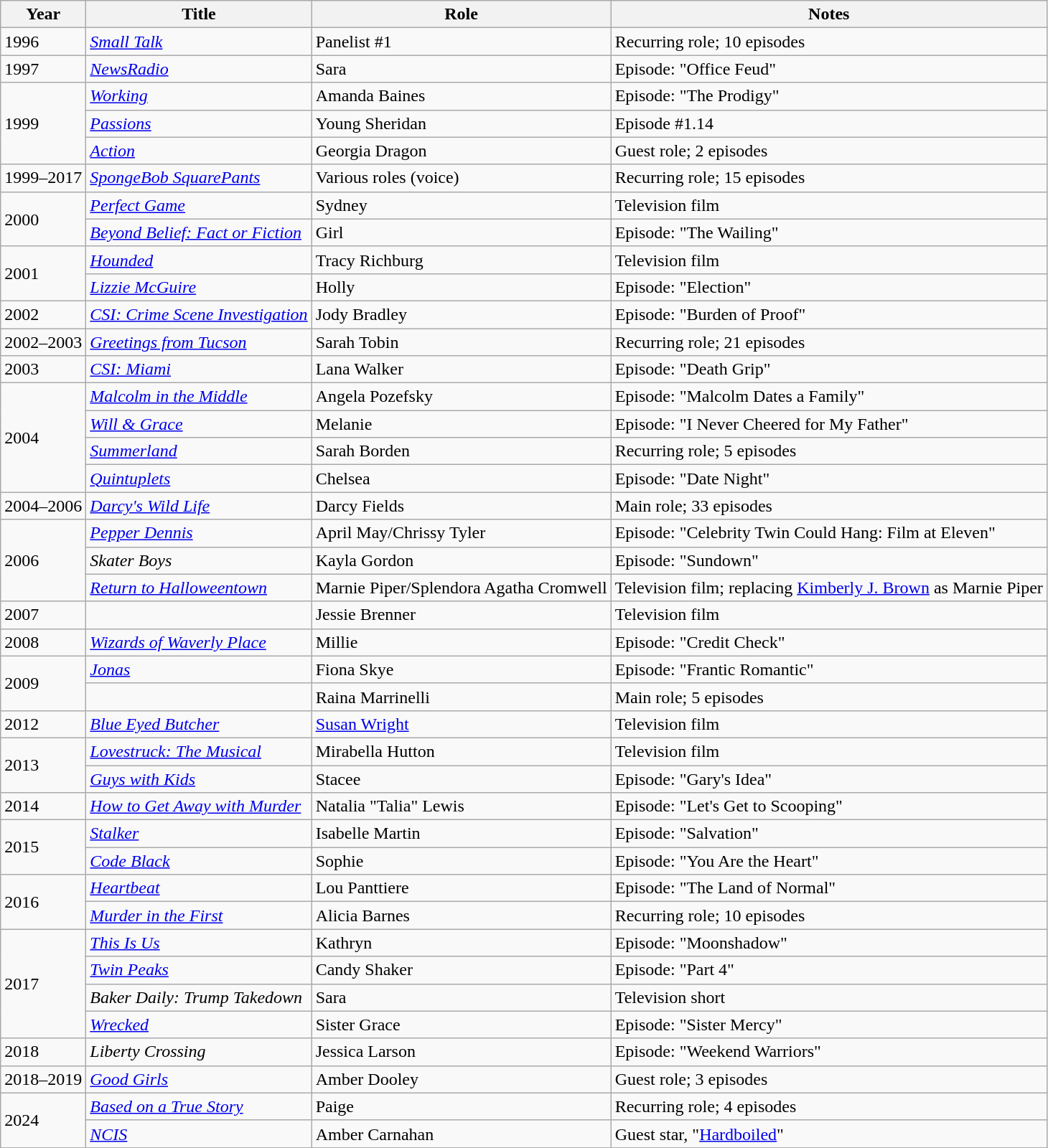<table class="wikitable sortable">
<tr>
<th>Year</th>
<th>Title</th>
<th>Role</th>
<th class="unsortable">Notes</th>
</tr>
<tr>
<td>1996</td>
<td><em><a href='#'>Small Talk</a></em></td>
<td>Panelist #1</td>
<td>Recurring role; 10 episodes</td>
</tr>
<tr>
<td>1997</td>
<td><em><a href='#'>NewsRadio</a></em></td>
<td>Sara</td>
<td>Episode: "Office Feud"</td>
</tr>
<tr>
<td rowspan="3">1999</td>
<td><em><a href='#'>Working</a></em></td>
<td>Amanda Baines</td>
<td>Episode: "The Prodigy"</td>
</tr>
<tr>
<td><em><a href='#'>Passions</a></em></td>
<td>Young Sheridan</td>
<td>Episode #1.14</td>
</tr>
<tr>
<td><em><a href='#'>Action</a></em></td>
<td>Georgia Dragon</td>
<td>Guest role; 2 episodes</td>
</tr>
<tr>
<td>1999–2017</td>
<td><em><a href='#'>SpongeBob SquarePants</a></em></td>
<td>Various roles (voice)</td>
<td>Recurring role; 15 episodes</td>
</tr>
<tr>
<td rowspan="2">2000</td>
<td><em><a href='#'>Perfect Game</a></em></td>
<td>Sydney</td>
<td>Television film</td>
</tr>
<tr>
<td><em><a href='#'>Beyond Belief: Fact or Fiction</a></em></td>
<td>Girl</td>
<td>Episode: "The Wailing"</td>
</tr>
<tr>
<td rowspan="2">2001</td>
<td><em><a href='#'>Hounded</a></em></td>
<td>Tracy Richburg</td>
<td>Television film</td>
</tr>
<tr>
<td><em><a href='#'>Lizzie McGuire</a></em></td>
<td>Holly</td>
<td>Episode: "Election"</td>
</tr>
<tr>
<td>2002</td>
<td><em><a href='#'>CSI: Crime Scene Investigation</a></em></td>
<td>Jody Bradley</td>
<td>Episode: "Burden of Proof"</td>
</tr>
<tr>
<td>2002–2003</td>
<td><em><a href='#'>Greetings from Tucson</a></em></td>
<td>Sarah Tobin</td>
<td>Recurring role; 21 episodes</td>
</tr>
<tr>
<td>2003</td>
<td><em><a href='#'>CSI: Miami</a></em></td>
<td>Lana Walker</td>
<td>Episode: "Death Grip"</td>
</tr>
<tr>
<td rowspan="4">2004</td>
<td><em><a href='#'>Malcolm in the Middle</a></em></td>
<td>Angela Pozefsky</td>
<td>Episode: "Malcolm Dates a Family"</td>
</tr>
<tr>
<td><em><a href='#'>Will & Grace</a></em></td>
<td>Melanie</td>
<td>Episode: "I Never Cheered for My Father"</td>
</tr>
<tr>
<td><em><a href='#'>Summerland</a></em></td>
<td>Sarah Borden</td>
<td>Recurring role; 5 episodes</td>
</tr>
<tr>
<td><em><a href='#'>Quintuplets</a></em></td>
<td>Chelsea</td>
<td>Episode: "Date Night"</td>
</tr>
<tr>
<td>2004–2006</td>
<td><em><a href='#'>Darcy's Wild Life</a></em></td>
<td>Darcy Fields</td>
<td>Main role; 33 episodes</td>
</tr>
<tr>
<td rowspan="3">2006</td>
<td><em><a href='#'>Pepper Dennis</a></em></td>
<td>April May/Chrissy Tyler</td>
<td>Episode: "Celebrity Twin Could Hang: Film at Eleven"</td>
</tr>
<tr>
<td><em>Skater Boys</em></td>
<td>Kayla Gordon</td>
<td>Episode: "Sundown"</td>
</tr>
<tr>
<td><em><a href='#'>Return to Halloweentown</a></em></td>
<td>Marnie Piper/Splendora Agatha Cromwell</td>
<td>Television film; replacing <a href='#'>Kimberly J. Brown</a> as Marnie Piper</td>
</tr>
<tr>
<td>2007</td>
<td><em></em></td>
<td>Jessie Brenner</td>
<td>Television film</td>
</tr>
<tr>
<td>2008</td>
<td><em><a href='#'>Wizards of Waverly Place</a></em></td>
<td>Millie</td>
<td>Episode: "Credit Check"</td>
</tr>
<tr>
<td rowspan="2">2009</td>
<td><em><a href='#'>Jonas</a></em></td>
<td>Fiona Skye</td>
<td>Episode: "Frantic Romantic"</td>
</tr>
<tr>
<td><em></em></td>
<td>Raina Marrinelli</td>
<td>Main role; 5 episodes</td>
</tr>
<tr>
<td>2012</td>
<td><em><a href='#'>Blue Eyed Butcher</a></em></td>
<td><a href='#'>Susan Wright</a></td>
<td>Television film</td>
</tr>
<tr>
<td rowspan="2">2013</td>
<td><em><a href='#'>Lovestruck: The Musical</a></em></td>
<td>Mirabella Hutton</td>
<td>Television film</td>
</tr>
<tr>
<td><em><a href='#'>Guys with Kids</a></em></td>
<td>Stacee</td>
<td>Episode: "Gary's Idea"</td>
</tr>
<tr>
<td>2014</td>
<td><em><a href='#'>How to Get Away with Murder</a></em></td>
<td>Natalia "Talia" Lewis</td>
<td>Episode: "Let's Get to Scooping"</td>
</tr>
<tr>
<td rowspan="2">2015</td>
<td><em><a href='#'>Stalker</a></em></td>
<td>Isabelle Martin</td>
<td>Episode: "Salvation"</td>
</tr>
<tr>
<td><em><a href='#'>Code Black</a></em></td>
<td>Sophie</td>
<td>Episode: "You Are the Heart"</td>
</tr>
<tr>
<td rowspan="2">2016</td>
<td><em><a href='#'>Heartbeat</a></em></td>
<td>Lou Panttiere</td>
<td>Episode: "The Land of Normal"</td>
</tr>
<tr>
<td><em><a href='#'>Murder in the First</a></em></td>
<td>Alicia Barnes</td>
<td>Recurring role; 10 episodes</td>
</tr>
<tr>
<td rowspan="4">2017</td>
<td><em><a href='#'>This Is Us</a></em></td>
<td>Kathryn</td>
<td>Episode: "Moonshadow"</td>
</tr>
<tr>
<td><em><a href='#'>Twin Peaks</a></em></td>
<td>Candy Shaker</td>
<td>Episode: "Part 4"</td>
</tr>
<tr>
<td><em>Baker Daily: Trump Takedown</em></td>
<td>Sara</td>
<td>Television short</td>
</tr>
<tr>
<td><em><a href='#'>Wrecked</a></em></td>
<td>Sister Grace</td>
<td>Episode: "Sister Mercy"</td>
</tr>
<tr>
<td>2018</td>
<td><em>Liberty Crossing</em></td>
<td>Jessica Larson</td>
<td>Episode: "Weekend Warriors"</td>
</tr>
<tr>
<td>2018–2019</td>
<td><em><a href='#'>Good Girls</a></em></td>
<td>Amber Dooley</td>
<td>Guest role; 3 episodes</td>
</tr>
<tr>
<td scope="row" rowspan="2">2024</td>
<td><em><a href='#'>Based on a True Story</a></em></td>
<td>Paige</td>
<td>Recurring role; 4 episodes</td>
</tr>
<tr>
<td><em><a href='#'>NCIS</a></em></td>
<td>Amber Carnahan</td>
<td>Guest star, "<a href='#'>Hardboiled</a>"</td>
</tr>
</table>
